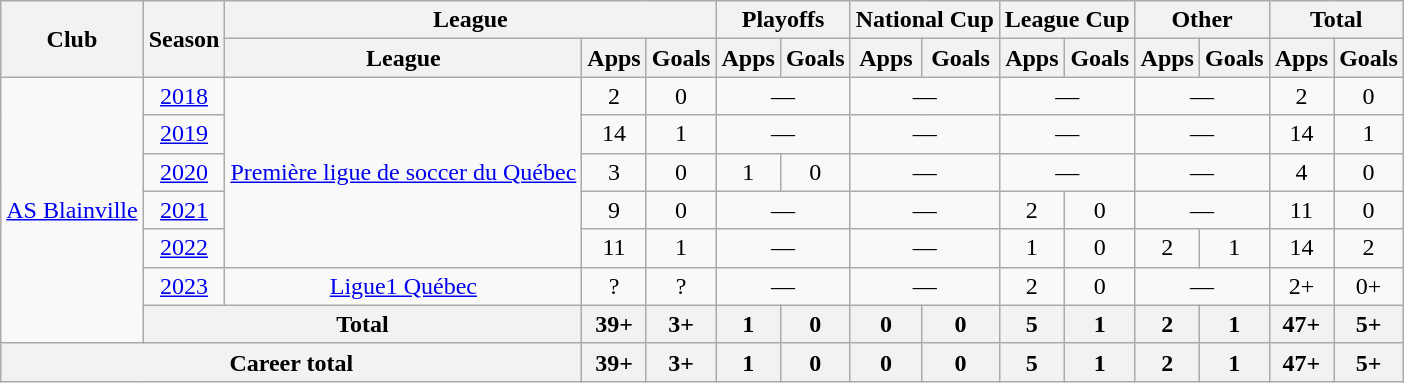<table class="wikitable" style="text-align: center;">
<tr>
<th rowspan="2">Club</th>
<th rowspan="2">Season</th>
<th colspan="3">League</th>
<th colspan="2">Playoffs</th>
<th colspan="2">National Cup</th>
<th colspan="2">League Cup</th>
<th colspan="2">Other</th>
<th colspan="2">Total</th>
</tr>
<tr>
<th>League</th>
<th>Apps</th>
<th>Goals</th>
<th>Apps</th>
<th>Goals</th>
<th>Apps</th>
<th>Goals</th>
<th>Apps</th>
<th>Goals</th>
<th>Apps</th>
<th>Goals</th>
<th>Apps</th>
<th>Goals</th>
</tr>
<tr>
<td rowspan=7><a href='#'>AS Blainville</a></td>
<td><a href='#'>2018</a></td>
<td rowspan=5><a href='#'>Première ligue de soccer du Québec</a></td>
<td>2</td>
<td>0</td>
<td colspan="2">—</td>
<td colspan="2">—</td>
<td colspan="2">—</td>
<td colspan="2">—</td>
<td>2</td>
<td>0</td>
</tr>
<tr>
<td><a href='#'>2019</a></td>
<td>14</td>
<td>1</td>
<td colspan="2">—</td>
<td colspan="2">—</td>
<td colspan="2">—</td>
<td colspan="2">—</td>
<td>14</td>
<td>1</td>
</tr>
<tr>
<td><a href='#'>2020</a></td>
<td>3</td>
<td>0</td>
<td>1</td>
<td>0</td>
<td colspan="2">—</td>
<td colspan="2">—</td>
<td colspan="2">—</td>
<td>4</td>
<td>0</td>
</tr>
<tr>
<td><a href='#'>2021</a></td>
<td>9</td>
<td>0</td>
<td colspan="2">—</td>
<td colspan="2">—</td>
<td>2</td>
<td>0</td>
<td colspan="2">—</td>
<td>11</td>
<td>0</td>
</tr>
<tr>
<td><a href='#'>2022</a></td>
<td>11</td>
<td>1</td>
<td colspan="2">—</td>
<td colspan="2">—</td>
<td>1</td>
<td>0</td>
<td>2</td>
<td>1</td>
<td>14</td>
<td>2</td>
</tr>
<tr>
<td><a href='#'>2023</a></td>
<td><a href='#'>Ligue1 Québec</a></td>
<td>?</td>
<td>?</td>
<td colspan="2">—</td>
<td colspan="2">—</td>
<td>2</td>
<td>0</td>
<td colspan="2">—</td>
<td>2+</td>
<td>0+</td>
</tr>
<tr>
<th colspan="2">Total</th>
<th>39+</th>
<th>3+</th>
<th>1</th>
<th>0</th>
<th>0</th>
<th>0</th>
<th>5</th>
<th>1</th>
<th>2</th>
<th>1</th>
<th>47+</th>
<th>5+</th>
</tr>
<tr>
<th colspan="3">Career total</th>
<th>39+</th>
<th>3+</th>
<th>1</th>
<th>0</th>
<th>0</th>
<th>0</th>
<th>5</th>
<th>1</th>
<th>2</th>
<th>1</th>
<th>47+</th>
<th>5+</th>
</tr>
</table>
